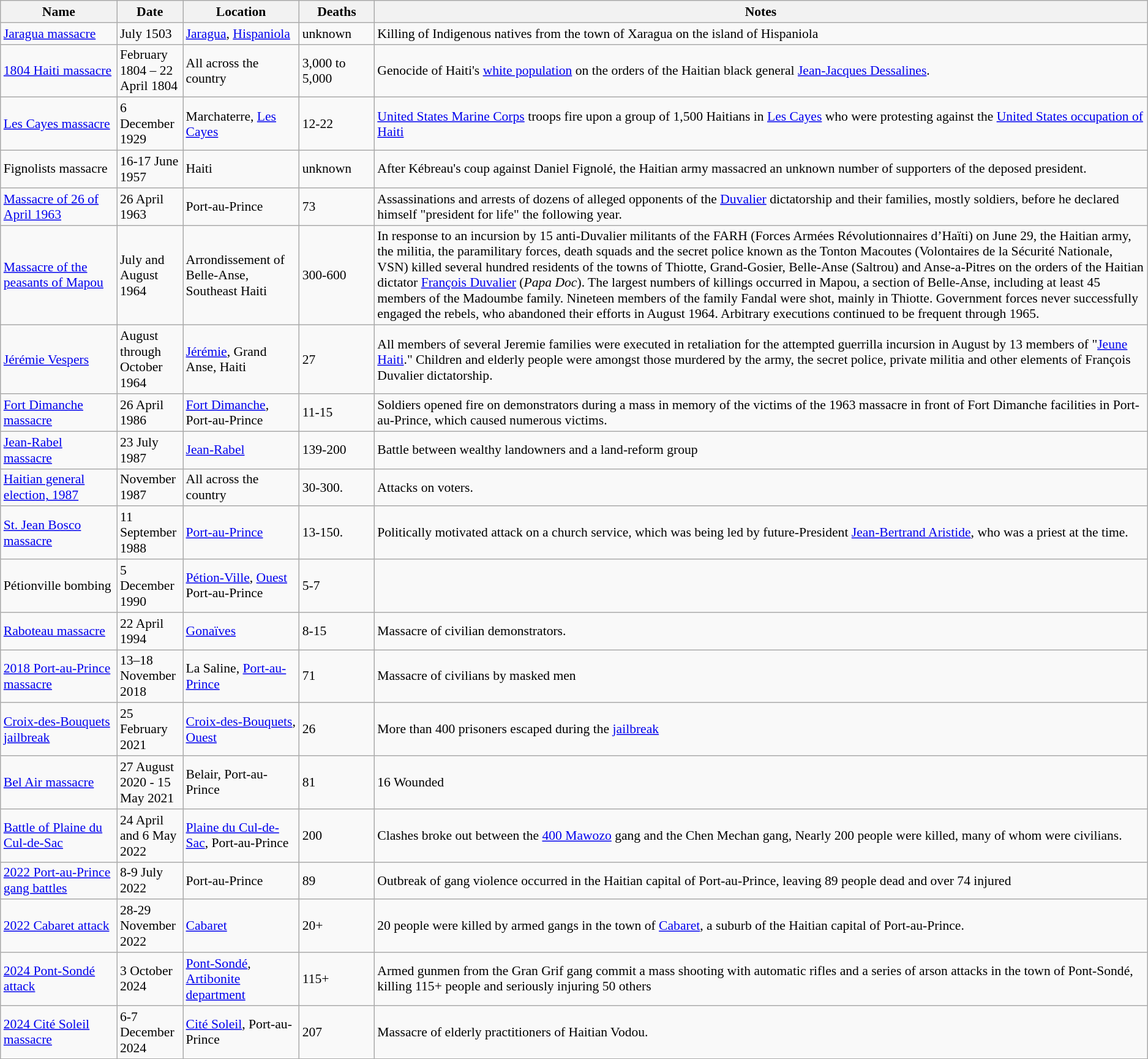<table class="sortable wikitable" style="font-size:90%;">
<tr>
<th style="width:120px;">Name</th>
<th style="width:65px;">Date</th>
<th style="width:120px;">Location</th>
<th style="width:75px;">Deaths</th>
<th class="unsortable">Notes</th>
</tr>
<tr>
<td><a href='#'>Jaragua massacre</a></td>
<td>July 1503</td>
<td><a href='#'>Jaragua</a>, <a href='#'>Hispaniola</a></td>
<td>unknown</td>
<td>Killing of Indigenous natives from the town of Xaragua on the island of Hispaniola</td>
</tr>
<tr>
<td><a href='#'>1804 Haiti massacre</a></td>
<td>February 1804 – 22 April 1804</td>
<td>All across the country</td>
<td>3,000 to 5,000</td>
<td>Genocide of Haiti's <a href='#'>white population</a> on the orders of the Haitian black general <a href='#'>Jean-Jacques Dessalines</a>.</td>
</tr>
<tr>
<td><a href='#'>Les Cayes massacre</a></td>
<td>6 December 1929</td>
<td>Marchaterre, <a href='#'>Les Cayes</a></td>
<td>12-22</td>
<td><a href='#'>United States Marine Corps</a> troops fire upon a group of 1,500 Haitians in <a href='#'>Les Cayes</a> who were protesting against the <a href='#'>United States occupation of Haiti</a></td>
</tr>
<tr>
<td>Fignolists massacre</td>
<td>16-17 June 1957</td>
<td>Haiti</td>
<td>unknown</td>
<td>After Kébreau's coup against Daniel Fignolé, the Haitian army massacred an unknown number of supporters of the deposed president.</td>
</tr>
<tr>
<td><a href='#'>Massacre of 26 of April 1963</a></td>
<td>26 April 1963</td>
<td>Port-au-Prince</td>
<td>73</td>
<td>Assassinations and arrests of dozens of alleged opponents of the <a href='#'>Duvalier</a> dictatorship and their families, mostly soldiers, before he declared himself "president for life" the following year.</td>
</tr>
<tr>
<td><a href='#'>Massacre of the peasants of Mapou</a></td>
<td>July and August 1964</td>
<td>Arrondissement of Belle-Anse, Southeast Haiti</td>
<td>300-600</td>
<td>In response to an incursion by 15 anti-Duvalier militants of the FARH (Forces Armées Révolutionnaires d’Haïti) on June 29, the Haitian army, the militia, the paramilitary forces, death squads and the secret police known as the Tonton Macoutes (Volontaires de la Sécurité Nationale, VSN) killed several hundred residents of the towns of Thiotte, Grand-Gosier, Belle-Anse (Saltrou) and Anse-a-Pitres on the orders of the Haitian dictator <a href='#'>François Duvalier</a> (<em>Papa Doc</em>). The largest numbers of killings occurred in Mapou, a section of Belle-Anse, including at least 45 members of the Madoumbe family. Nineteen members of the family Fandal were shot, mainly in Thiotte. Government forces never successfully engaged the rebels, who abandoned their efforts in August 1964. Arbitrary executions continued to be frequent through 1965.</td>
</tr>
<tr 300-600>
<td><a href='#'>Jérémie Vespers</a></td>
<td>August through October 1964</td>
<td><a href='#'>Jérémie</a>, Grand Anse, Haiti</td>
<td>27</td>
<td>All members of several Jeremie families were executed in retaliation for the attempted guerrilla incursion in August by 13 members of "<a href='#'>Jeune Haiti</a>." Children and elderly people were amongst those murdered by the army, the secret police, private militia and other elements of François Duvalier dictatorship.</td>
</tr>
<tr>
<td><a href='#'>Fort Dimanche massacre</a></td>
<td>26 April 1986</td>
<td><a href='#'>Fort Dimanche</a>, Port-au-Prince</td>
<td>11-15</td>
<td>Soldiers opened fire on demonstrators during a mass in memory of the victims of the 1963 massacre in front of Fort Dimanche facilities in Port-au-Prince, which caused numerous victims.</td>
</tr>
<tr>
<td><a href='#'>Jean-Rabel massacre</a></td>
<td>23 July 1987</td>
<td><a href='#'>Jean-Rabel</a></td>
<td>139-200</td>
<td>Battle between wealthy landowners and a land-reform group</td>
</tr>
<tr>
<td><a href='#'>Haitian general election, 1987</a></td>
<td>November 1987</td>
<td>All across the country</td>
<td>30-300.</td>
<td>Attacks on voters.</td>
</tr>
<tr>
<td><a href='#'>St. Jean Bosco massacre</a></td>
<td>11 September 1988</td>
<td><a href='#'>Port-au-Prince</a></td>
<td>13-150.</td>
<td>Politically motivated attack on a church service, which was being led by future-President <a href='#'>Jean-Bertrand Aristide</a>, who was a priest at the time.</td>
</tr>
<tr>
<td>Pétionville bombing</td>
<td>5 December 1990</td>
<td><a href='#'>Pétion-Ville</a>, <a href='#'>Ouest</a> Port-au-Prince</td>
<td>5-7</td>
<td></td>
</tr>
<tr>
<td><a href='#'>Raboteau massacre</a></td>
<td>22 April 1994</td>
<td><a href='#'>Gonaïves</a></td>
<td>8-15</td>
<td>Massacre of civilian demonstrators.</td>
</tr>
<tr>
<td><a href='#'>2018 Port-au-Prince massacre</a></td>
<td>13–18 November 2018</td>
<td>La Saline, <a href='#'>Port-au-Prince</a></td>
<td>71</td>
<td>Massacre of civilians by masked men </td>
</tr>
<tr>
<td><a href='#'>Croix-des-Bouquets jailbreak</a></td>
<td>25 February 2021</td>
<td><a href='#'>Croix-des-Bouquets</a>, <a href='#'>Ouest</a></td>
<td>26</td>
<td>More than 400 prisoners escaped during the <a href='#'>jailbreak</a></td>
</tr>
<tr>
<td><a href='#'>Bel Air massacre</a></td>
<td>27 August 2020 - 15 May 2021</td>
<td>Belair, Port-au-Prince</td>
<td>81</td>
<td>16 Wounded</td>
</tr>
<tr>
<td><a href='#'>Battle of Plaine du Cul-de-Sac</a></td>
<td>24 April and 6 May 2022</td>
<td><a href='#'>Plaine du Cul-de-Sac</a>, Port-au-Prince</td>
<td>200</td>
<td>Clashes broke out between the <a href='#'>400 Mawozo</a> gang and the Chen Mechan gang, Nearly 200 people were killed, many of whom were civilians.</td>
</tr>
<tr>
<td><a href='#'>2022 Port-au-Prince gang battles</a></td>
<td>8-9 July 2022</td>
<td>Port-au-Prince</td>
<td>89</td>
<td>Outbreak of gang violence occurred in the Haitian capital of Port-au-Prince, leaving 89 people dead and over 74 injured</td>
</tr>
<tr>
<td><a href='#'>2022 Cabaret attack</a></td>
<td>28-29 November 2022</td>
<td><a href='#'>Cabaret</a></td>
<td>20+</td>
<td>20 people were killed by armed gangs in the town of <a href='#'>Cabaret</a>, a suburb of the Haitian capital of Port-au-Prince.</td>
</tr>
<tr>
<td><a href='#'>2024 Pont-Sondé attack</a></td>
<td>3 October 2024</td>
<td><a href='#'>Pont-Sondé</a>, <a href='#'>Artibonite department</a></td>
<td>115+</td>
<td>Armed gunmen from the Gran Grif gang commit a mass shooting with automatic rifles and a series of arson attacks in the town of Pont-Sondé, killing 115+ people and seriously injuring 50 others</td>
</tr>
<tr>
<td><a href='#'>2024 Cité Soleil massacre</a></td>
<td>6-7 December 2024</td>
<td><a href='#'>Cité Soleil</a>, Port-au-Prince</td>
<td>207</td>
<td>Massacre of elderly practitioners of Haitian Vodou.</td>
</tr>
</table>
